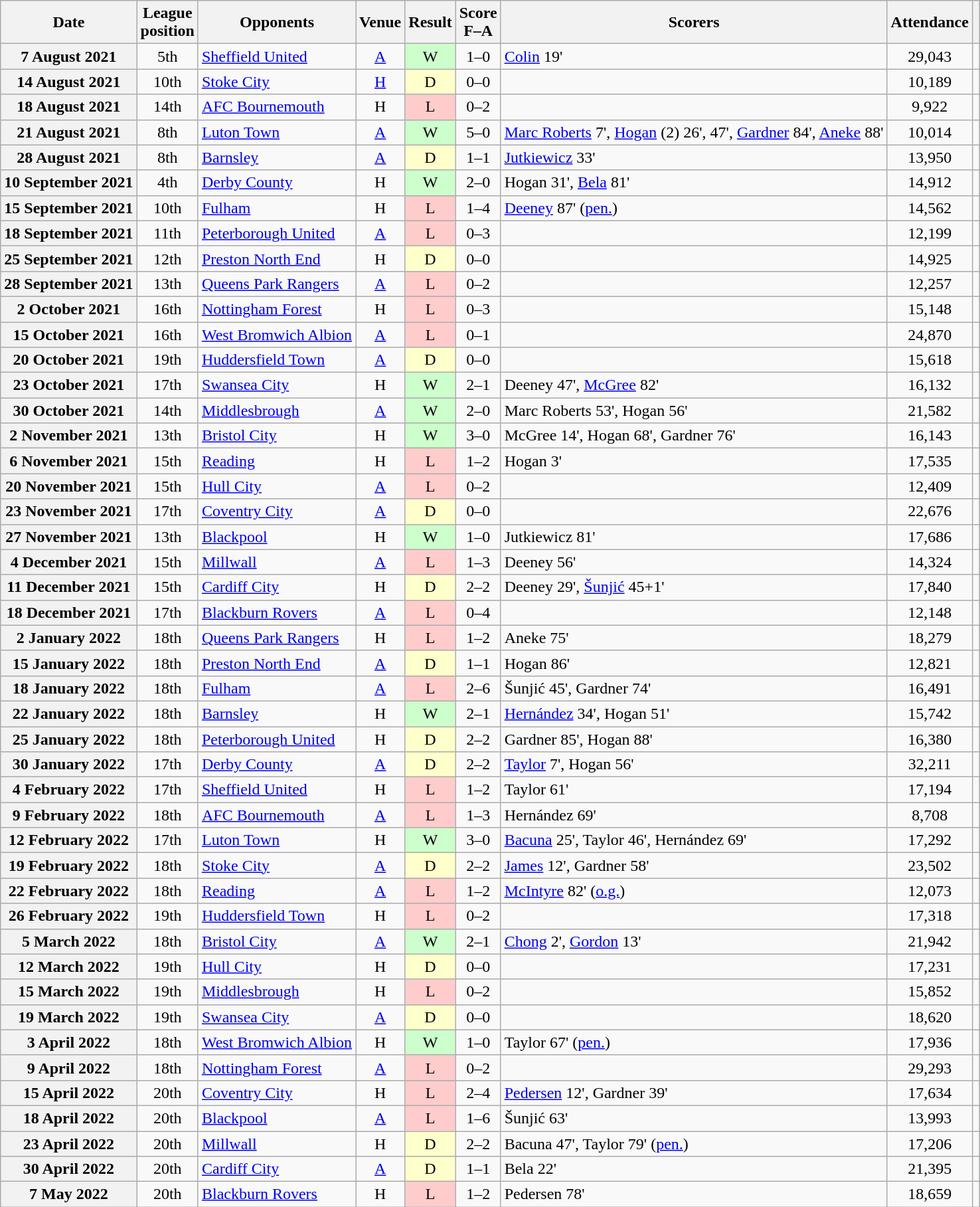<table class="wikitable sortable plainrowheaders" style=text-align:center>
<tr>
<th scope=col>Date</th>
<th scope=col>League<br>position</th>
<th scope=col>Opponents</th>
<th scope=col>Venue</th>
<th scope=col>Result</th>
<th scope=col>Score<br>F–A</th>
<th scope=col class=unsortable>Scorers</th>
<th scope=col>Attendance</th>
<th scope=col class=unsortable></th>
</tr>
<tr>
<th scope=row>7 August 2021</th>
<td>5th</td>
<td style=text-align:left><a href='#'>Sheffield United</a></td>
<td><a href='#'>A</a></td>
<td style=background:#cfc>W</td>
<td>1–0</td>
<td style=text-align:left><a href='#'>Colin</a> 19'</td>
<td>29,043</td>
<td></td>
</tr>
<tr>
<th scope=row>14 August 2021</th>
<td>10th</td>
<td style=text-align:left><a href='#'>Stoke City</a></td>
<td><a href='#'>H</a></td>
<td style=background:#ffc>D</td>
<td>0–0</td>
<td></td>
<td>10,189</td>
<td></td>
</tr>
<tr>
<th scope=row>18 August 2021</th>
<td>14th</td>
<td style=text-align:left><a href='#'>AFC Bournemouth</a></td>
<td>H</td>
<td style=background:#fcc>L</td>
<td>0–2</td>
<td></td>
<td>9,922</td>
<td></td>
</tr>
<tr>
<th scope=row>21 August 2021</th>
<td>8th</td>
<td style=text-align:left><a href='#'>Luton Town</a></td>
<td><a href='#'>A</a></td>
<td style=background:#cfc>W</td>
<td>5–0</td>
<td style=text-align:left><a href='#'>Marc Roberts</a> 7', <a href='#'>Hogan</a> (2) 26', 47', <a href='#'>Gardner</a> 84', <a href='#'>Aneke</a> 88'</td>
<td>10,014</td>
<td></td>
</tr>
<tr>
<th scope=row>28 August 2021</th>
<td>8th</td>
<td style=text-align:left><a href='#'>Barnsley</a></td>
<td><a href='#'>A</a></td>
<td style=background:#ffc>D</td>
<td>1–1</td>
<td style=text-align:left><a href='#'>Jutkiewicz</a> 33'</td>
<td>13,950</td>
<td></td>
</tr>
<tr>
<th scope=row>10 September 2021</th>
<td>4th</td>
<td style=text-align:left><a href='#'>Derby County</a></td>
<td>H</td>
<td style=background:#cfc>W</td>
<td>2–0</td>
<td style=text-align:left>Hogan 31', <a href='#'>Bela</a> 81'</td>
<td>14,912</td>
<td></td>
</tr>
<tr>
<th scope=row>15 September 2021</th>
<td>10th</td>
<td style=text-align:left><a href='#'>Fulham</a></td>
<td>H</td>
<td style=background:#fcc>L</td>
<td>1–4</td>
<td style=text-align:left><a href='#'>Deeney</a> 87' (<a href='#'>pen.</a>)</td>
<td>14,562</td>
<td></td>
</tr>
<tr>
<th scope=row>18 September 2021</th>
<td>11th</td>
<td style=text-align:left><a href='#'>Peterborough United</a></td>
<td><a href='#'>A</a></td>
<td style=background:#fcc>L</td>
<td>0–3</td>
<td></td>
<td>12,199</td>
<td></td>
</tr>
<tr>
<th scope=row>25 September 2021</th>
<td>12th</td>
<td style=text-align:left><a href='#'>Preston North End</a></td>
<td>H</td>
<td style=background:#ffc>D</td>
<td>0–0</td>
<td></td>
<td>14,925</td>
<td></td>
</tr>
<tr>
<th scope=row>28 September 2021</th>
<td>13th</td>
<td style=text-align:left><a href='#'>Queens Park Rangers</a></td>
<td><a href='#'>A</a></td>
<td style=background:#fcc>L</td>
<td>0–2</td>
<td></td>
<td>12,257</td>
<td></td>
</tr>
<tr>
<th scope=row>2 October 2021</th>
<td>16th</td>
<td style=text-align:left><a href='#'>Nottingham Forest</a></td>
<td>H</td>
<td style=background:#fcc>L</td>
<td>0–3</td>
<td></td>
<td>15,148</td>
<td></td>
</tr>
<tr>
<th scope=row>15 October 2021</th>
<td>16th</td>
<td style=text-align:left><a href='#'>West Bromwich Albion</a></td>
<td><a href='#'>A</a></td>
<td style=background:#fcc>L</td>
<td>0–1</td>
<td></td>
<td>24,870</td>
<td></td>
</tr>
<tr>
<th scope=row>20 October 2021</th>
<td>19th</td>
<td style=text-align:left><a href='#'>Huddersfield Town</a></td>
<td><a href='#'>A</a></td>
<td style=background:#ffc>D</td>
<td>0–0</td>
<td></td>
<td>15,618</td>
<td></td>
</tr>
<tr>
<th scope=row>23 October 2021</th>
<td>17th</td>
<td style=text-align:left><a href='#'>Swansea City</a></td>
<td>H</td>
<td style=background:#cfc>W</td>
<td>2–1</td>
<td style=text-align:left>Deeney 47', <a href='#'>McGree</a> 82'</td>
<td>16,132</td>
<td></td>
</tr>
<tr>
<th scope=row>30 October 2021</th>
<td>14th</td>
<td style=text-align:left><a href='#'>Middlesbrough</a></td>
<td><a href='#'>A</a></td>
<td style=background:#cfc>W</td>
<td>2–0</td>
<td style=text-align:left>Marc Roberts 53', Hogan 56'</td>
<td>21,582</td>
<td></td>
</tr>
<tr>
<th scope=row>2 November 2021</th>
<td>13th</td>
<td style=text-align:left><a href='#'>Bristol City</a></td>
<td>H</td>
<td style=background:#cfc>W</td>
<td>3–0</td>
<td style=text-align:left>McGree 14', Hogan 68', Gardner 76'</td>
<td>16,143</td>
<td></td>
</tr>
<tr>
<th scope=row>6 November 2021</th>
<td>15th</td>
<td style=text-align:left><a href='#'>Reading</a></td>
<td>H</td>
<td style=background:#fcc>L</td>
<td>1–2</td>
<td style=text-align:left>Hogan 3'</td>
<td>17,535</td>
<td></td>
</tr>
<tr>
<th scope=row>20 November 2021</th>
<td>15th</td>
<td style=text-align:left><a href='#'>Hull City</a></td>
<td><a href='#'>A</a></td>
<td style=background:#fcc>L</td>
<td>0–2</td>
<td></td>
<td>12,409</td>
<td></td>
</tr>
<tr>
<th scope=row>23 November 2021</th>
<td>17th</td>
<td style=text-align:left><a href='#'>Coventry City</a></td>
<td><a href='#'>A</a></td>
<td style=background:#ffc>D</td>
<td>0–0</td>
<td></td>
<td>22,676</td>
<td></td>
</tr>
<tr>
<th scope=row>27 November 2021</th>
<td>13th</td>
<td style=text-align:left><a href='#'>Blackpool</a></td>
<td>H</td>
<td style=background:#cfc>W</td>
<td>1–0</td>
<td style=text-align:left>Jutkiewicz 81'</td>
<td>17,686</td>
<td></td>
</tr>
<tr>
<th scope=row>4 December 2021</th>
<td>15th</td>
<td style=text-align:left><a href='#'>Millwall</a></td>
<td><a href='#'>A</a></td>
<td style=background:#fcc>L</td>
<td>1–3</td>
<td style=text-align:left>Deeney 56'</td>
<td>14,324</td>
<td></td>
</tr>
<tr>
<th scope=row>11 December 2021</th>
<td>15th</td>
<td style=text-align:left><a href='#'>Cardiff City</a></td>
<td>H</td>
<td style=background:#ffc>D</td>
<td>2–2</td>
<td style=text-align:left>Deeney 29', <a href='#'>Šunjić</a> 45+1'</td>
<td>17,840</td>
<td></td>
</tr>
<tr>
<th scope=row>18 December 2021</th>
<td>17th</td>
<td style=text-align:left><a href='#'>Blackburn Rovers</a></td>
<td><a href='#'>A</a></td>
<td style=background:#fcc>L</td>
<td>0–4</td>
<td></td>
<td>12,148</td>
<td></td>
</tr>
<tr>
<th scope=row>2 January 2022</th>
<td>18th</td>
<td style=text-align:left><a href='#'>Queens Park Rangers</a></td>
<td>H</td>
<td style=background:#fcc>L</td>
<td>1–2</td>
<td style=text-align:left>Aneke 75'</td>
<td>18,279</td>
<td></td>
</tr>
<tr>
<th scope=row>15 January 2022</th>
<td>18th</td>
<td style=text-align:left><a href='#'>Preston North End</a></td>
<td><a href='#'>A</a></td>
<td style=background:#ffc>D</td>
<td>1–1</td>
<td style=text-align:left>Hogan 86'</td>
<td>12,821</td>
<td></td>
</tr>
<tr>
<th scope=row>18 January 2022</th>
<td>18th</td>
<td style=text-align:left><a href='#'>Fulham</a></td>
<td><a href='#'>A</a></td>
<td style=background:#fcc>L</td>
<td>2–6</td>
<td style=text-align:left>Šunjić 45', Gardner 74'</td>
<td>16,491</td>
<td></td>
</tr>
<tr>
<th scope=row>22 January 2022</th>
<td>18th</td>
<td style=text-align:left><a href='#'>Barnsley</a></td>
<td>H</td>
<td style=background:#cfc>W</td>
<td>2–1</td>
<td style=text-align:left><a href='#'>Hernández</a> 34', Hogan 51'</td>
<td>15,742</td>
<td></td>
</tr>
<tr>
<th scope=row>25 January 2022</th>
<td>18th</td>
<td style=text-align:left><a href='#'>Peterborough United</a></td>
<td>H</td>
<td style=background:#ffc>D</td>
<td>2–2</td>
<td style=text-align:left>Gardner 85', Hogan 88'</td>
<td>16,380</td>
<td></td>
</tr>
<tr>
<th scope=row>30 January 2022</th>
<td>17th</td>
<td style=text-align:left><a href='#'>Derby County</a></td>
<td><a href='#'>A</a></td>
<td style=background:#ffc>D</td>
<td>2–2</td>
<td style=text-align:left><a href='#'>Taylor</a> 7', Hogan 56'</td>
<td>32,211</td>
<td></td>
</tr>
<tr>
<th scope=row>4 February 2022</th>
<td>17th</td>
<td style=text-align:left><a href='#'>Sheffield United</a></td>
<td>H</td>
<td style=background:#fcc>L</td>
<td>1–2</td>
<td style=text-align:left>Taylor 61'</td>
<td>17,194</td>
<td></td>
</tr>
<tr>
<th scope=row>9 February 2022</th>
<td>18th</td>
<td style=text-align:left><a href='#'>AFC Bournemouth</a></td>
<td><a href='#'>A</a></td>
<td style=background:#fcc>L</td>
<td>1–3</td>
<td style=text-align:left>Hernández 69'</td>
<td>8,708</td>
<td></td>
</tr>
<tr>
<th scope=row>12 February 2022</th>
<td>17th</td>
<td style=text-align:left><a href='#'>Luton Town</a></td>
<td>H</td>
<td style=background:#cfc>W</td>
<td>3–0</td>
<td style=text-align:left><a href='#'>Bacuna</a> 25', Taylor 46', Hernández 69'</td>
<td>17,292</td>
<td></td>
</tr>
<tr>
<th scope=row>19 February 2022</th>
<td>18th</td>
<td style=text-align:left><a href='#'>Stoke City</a></td>
<td><a href='#'>A</a></td>
<td style=background:#ffc>D</td>
<td>2–2</td>
<td style=text-align:left><a href='#'>James</a> 12', Gardner 58'</td>
<td>23,502</td>
<td></td>
</tr>
<tr>
<th scope=row>22 February 2022</th>
<td>18th</td>
<td style=text-align:left><a href='#'>Reading</a></td>
<td><a href='#'>A</a></td>
<td style=background:#fcc>L</td>
<td>1–2</td>
<td style=text-align:left><a href='#'>McIntyre</a> 82' (<a href='#'>o.g.</a>)</td>
<td>12,073</td>
<td></td>
</tr>
<tr>
<th scope=row>26 February 2022</th>
<td>19th</td>
<td style=text-align:left><a href='#'>Huddersfield Town</a></td>
<td>H</td>
<td style=background:#fcc>L</td>
<td>0–2</td>
<td></td>
<td>17,318</td>
<td></td>
</tr>
<tr>
<th scope=row>5 March 2022</th>
<td>18th</td>
<td style=text-align:left><a href='#'>Bristol City</a></td>
<td><a href='#'>A</a></td>
<td style=background:#cfc>W</td>
<td>2–1</td>
<td style=text-align:left><a href='#'>Chong</a> 2', <a href='#'>Gordon</a> 13'</td>
<td>21,942</td>
<td></td>
</tr>
<tr>
<th scope=row>12 March 2022</th>
<td>19th</td>
<td style=text-align:left><a href='#'>Hull City</a></td>
<td>H</td>
<td style=background:#ffc>D</td>
<td>0–0</td>
<td></td>
<td>17,231</td>
<td></td>
</tr>
<tr>
<th scope=row>15 March 2022</th>
<td>19th</td>
<td style=text-align:left><a href='#'>Middlesbrough</a></td>
<td>H</td>
<td style=background:#fcc>L</td>
<td>0–2</td>
<td></td>
<td>15,852</td>
<td></td>
</tr>
<tr>
<th scope=row>19 March 2022</th>
<td>19th</td>
<td style=text-align:left><a href='#'>Swansea City</a></td>
<td><a href='#'>A</a></td>
<td style=background:#ffc>D</td>
<td>0–0</td>
<td></td>
<td>18,620</td>
<td></td>
</tr>
<tr>
<th scope=row>3 April 2022</th>
<td>18th</td>
<td style=text-align:left><a href='#'>West Bromwich Albion</a></td>
<td>H</td>
<td style=background:#cfc>W</td>
<td>1–0</td>
<td style=text-align:left>Taylor 67' (<a href='#'>pen.</a>)</td>
<td>17,936</td>
<td></td>
</tr>
<tr>
<th scope=row>9 April 2022</th>
<td>18th</td>
<td style=text-align:left><a href='#'>Nottingham Forest</a></td>
<td><a href='#'>A</a></td>
<td style=background:#fcc>L</td>
<td>0–2</td>
<td></td>
<td>29,293</td>
<td></td>
</tr>
<tr>
<th scope=row>15 April 2022</th>
<td>20th</td>
<td style=text-align:left><a href='#'>Coventry City</a></td>
<td>H</td>
<td style=background:#fcc>L</td>
<td>2–4</td>
<td style=text-align:left><a href='#'>Pedersen</a> 12', Gardner 39'</td>
<td>17,634</td>
<td></td>
</tr>
<tr>
<th scope=row>18 April 2022</th>
<td>20th</td>
<td style=text-align:left><a href='#'>Blackpool</a></td>
<td><a href='#'>A</a></td>
<td style=background:#fcc>L</td>
<td>1–6</td>
<td style=text-align:left>Šunjić 63'</td>
<td>13,993</td>
<td></td>
</tr>
<tr>
<th scope=row>23 April 2022</th>
<td>20th</td>
<td style=text-align:left><a href='#'>Millwall</a></td>
<td>H</td>
<td style=background:#ffc>D</td>
<td>2–2</td>
<td style=text-align:left>Bacuna 47', Taylor 79' (<a href='#'>pen.</a>)</td>
<td>17,206</td>
<td></td>
</tr>
<tr>
<th scope=row>30 April 2022</th>
<td>20th</td>
<td style=text-align:left><a href='#'>Cardiff City</a></td>
<td><a href='#'>A</a></td>
<td style=background:#ffc>D</td>
<td>1–1</td>
<td style=text-align:left>Bela 22'</td>
<td>21,395</td>
<td></td>
</tr>
<tr>
<th scope=row>7 May 2022</th>
<td>20th</td>
<td style=text-align:left><a href='#'>Blackburn Rovers</a></td>
<td>H</td>
<td style=background:#fcc>L</td>
<td>1–2</td>
<td style=text-align:left>Pedersen 78'</td>
<td>18,659</td>
<td></td>
</tr>
</table>
